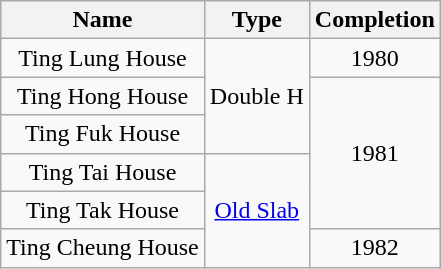<table class="wikitable" style="text-align: center">
<tr>
<th>Name</th>
<th>Type</th>
<th>Completion</th>
</tr>
<tr>
<td>Ting Lung House</td>
<td rowspan="3">Double H</td>
<td>1980</td>
</tr>
<tr>
<td>Ting Hong House</td>
<td rowspan="4">1981</td>
</tr>
<tr>
<td>Ting Fuk House</td>
</tr>
<tr>
<td>Ting Tai House</td>
<td rowspan="3"><a href='#'>Old Slab</a></td>
</tr>
<tr>
<td>Ting Tak House</td>
</tr>
<tr>
<td>Ting Cheung House</td>
<td>1982</td>
</tr>
</table>
